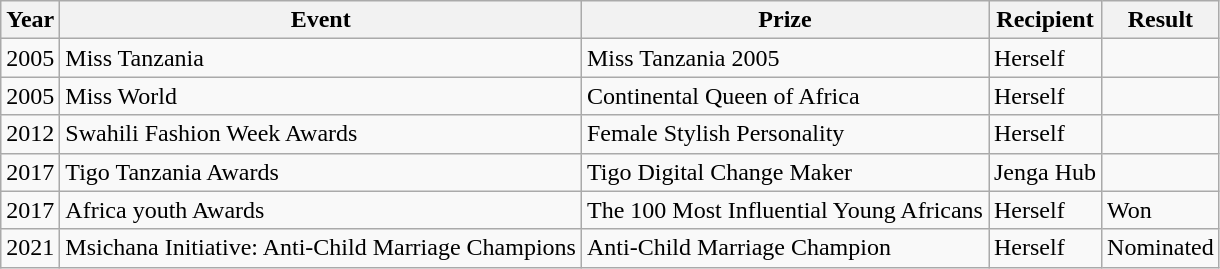<table class="wikitable">
<tr>
<th>Year</th>
<th>Event</th>
<th>Prize</th>
<th>Recipient</th>
<th>Result</th>
</tr>
<tr>
<td>2005</td>
<td>Miss Tanzania</td>
<td>Miss Tanzania 2005</td>
<td>Herself</td>
<td></td>
</tr>
<tr>
<td>2005</td>
<td>Miss World</td>
<td>Continental Queen of Africa</td>
<td>Herself</td>
<td></td>
</tr>
<tr>
<td>2012</td>
<td>Swahili Fashion Week Awards</td>
<td>Female Stylish Personality</td>
<td>Herself</td>
<td></td>
</tr>
<tr>
<td>2017</td>
<td>Tigo Tanzania Awards</td>
<td>Tigo Digital Change Maker</td>
<td>Jenga Hub</td>
<td></td>
</tr>
<tr>
<td>2017</td>
<td>Africa youth Awards</td>
<td>The 100 Most Influential Young Africans</td>
<td>Herself</td>
<td>Won</td>
</tr>
<tr>
<td>2021</td>
<td>Msichana Initiative: Anti-Child Marriage Champions</td>
<td>Anti-Child Marriage Champion</td>
<td>Herself</td>
<td>Nominated</td>
</tr>
</table>
